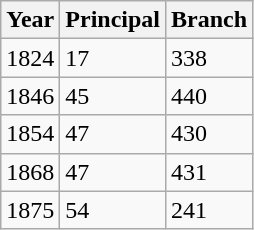<table class="wikitable">
<tr>
<th>Year</th>
<th>Principal</th>
<th>Branch</th>
</tr>
<tr>
<td>1824</td>
<td>17</td>
<td>338</td>
</tr>
<tr>
<td>1846</td>
<td>45</td>
<td>440</td>
</tr>
<tr>
<td>1854</td>
<td>47</td>
<td>430</td>
</tr>
<tr>
<td>1868</td>
<td>47</td>
<td>431</td>
</tr>
<tr>
<td>1875</td>
<td>54</td>
<td>241</td>
</tr>
</table>
